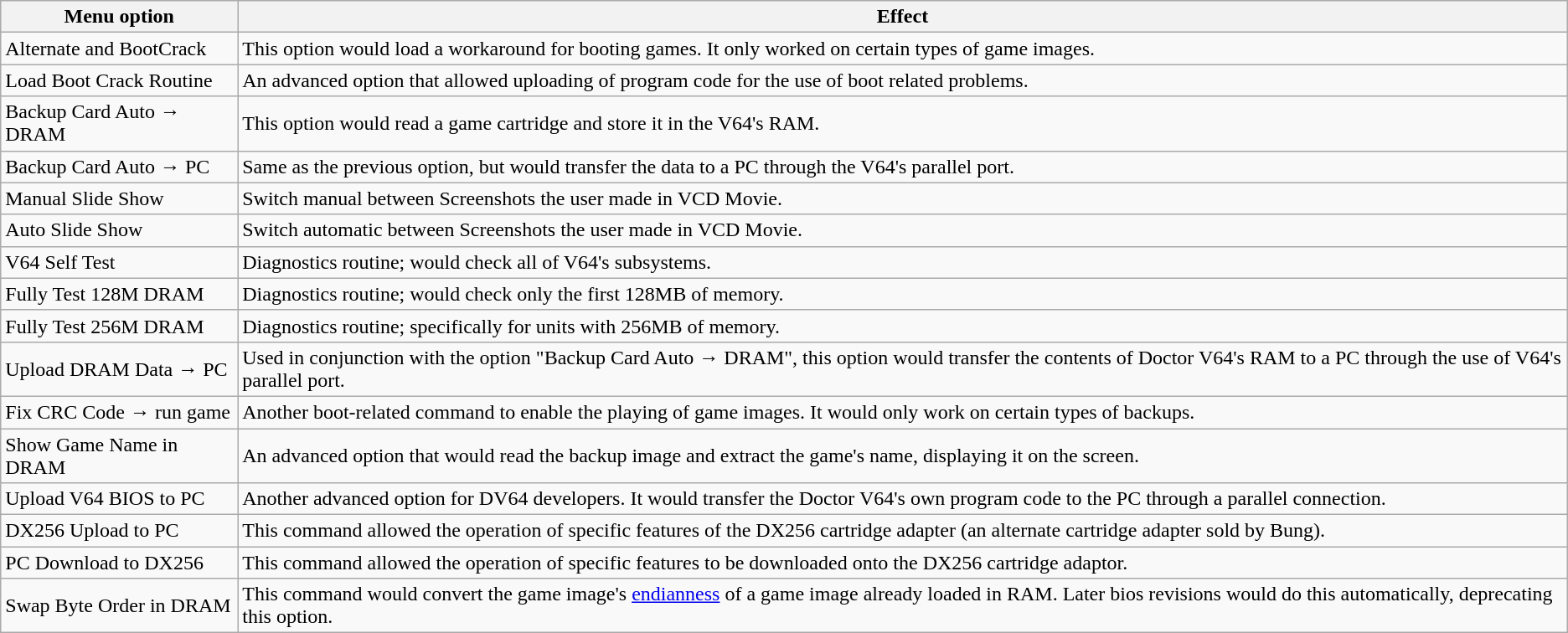<table class="wikitable">
<tr>
<th>Menu option</th>
<th>Effect</th>
</tr>
<tr>
<td>Alternate and BootCrack</td>
<td>This option would load a workaround for booting games. It only worked on certain types of game images.</td>
</tr>
<tr>
<td>Load Boot Crack Routine</td>
<td>An advanced option that allowed uploading of program code for the use of boot related problems.</td>
</tr>
<tr>
<td>Backup Card Auto → DRAM</td>
<td>This option would read a game cartridge and store it in the V64's RAM.</td>
</tr>
<tr>
<td>Backup Card Auto → PC</td>
<td>Same as the previous option, but would transfer the data to a PC through the V64's parallel port.</td>
</tr>
<tr>
<td>Manual Slide Show</td>
<td>Switch manual between Screenshots the user made in VCD Movie.</td>
</tr>
<tr>
<td>Auto Slide Show</td>
<td>Switch automatic between Screenshots the user made in VCD Movie.</td>
</tr>
<tr>
<td>V64 Self Test</td>
<td>Diagnostics routine; would check all of V64's subsystems.</td>
</tr>
<tr>
<td>Fully Test 128M DRAM</td>
<td>Diagnostics routine; would check only the first 128MB of memory.</td>
</tr>
<tr>
<td>Fully Test 256M DRAM</td>
<td>Diagnostics routine; specifically for units with 256MB of memory.</td>
</tr>
<tr>
<td>Upload DRAM Data → PC</td>
<td>Used in conjunction with the option "Backup Card Auto → DRAM", this option would transfer the contents of Doctor V64's RAM to a PC through the use of V64's parallel port.</td>
</tr>
<tr>
<td>Fix CRC Code → run game</td>
<td>Another boot-related command to enable the playing of game images. It would only work on certain types of backups.</td>
</tr>
<tr>
<td>Show Game Name in DRAM</td>
<td>An advanced option that would read the backup image and extract the game's name, displaying it on the screen.</td>
</tr>
<tr>
<td>Upload V64 BIOS to PC</td>
<td>Another advanced option for DV64 developers. It would transfer the Doctor V64's own program code to the PC through a parallel connection.</td>
</tr>
<tr>
<td>DX256 Upload to PC</td>
<td>This command allowed the operation of specific features of the DX256 cartridge adapter (an alternate cartridge adapter sold by Bung).</td>
</tr>
<tr>
<td>PC Download to DX256</td>
<td>This command allowed the operation of specific features to be downloaded onto the DX256 cartridge adaptor.</td>
</tr>
<tr>
<td>Swap Byte Order in DRAM</td>
<td>This command would convert the game image's <a href='#'>endianness</a> of a game image already loaded in RAM. Later bios revisions would do this automatically, deprecating this option.</td>
</tr>
</table>
